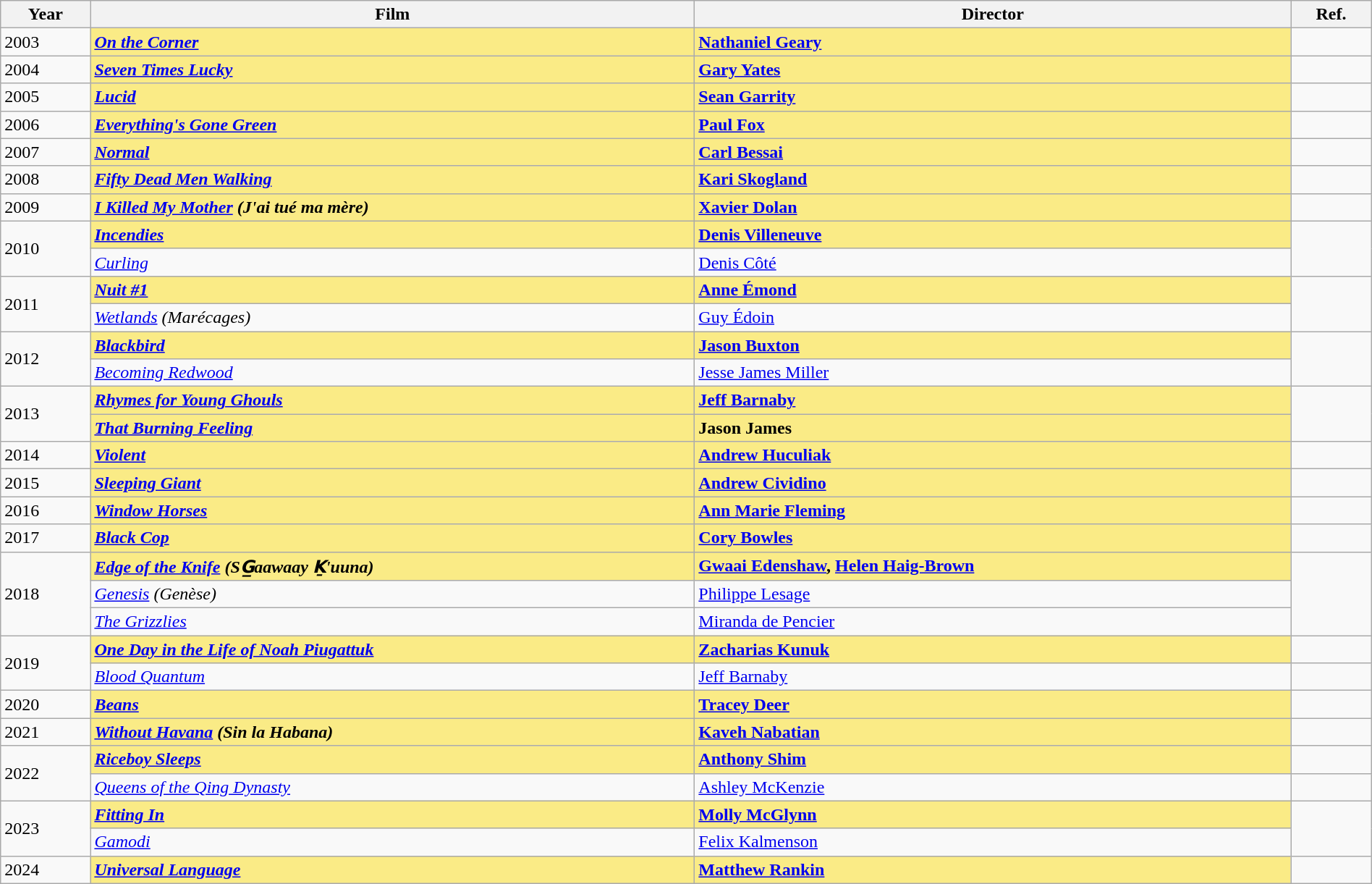<table class="wikitable" width="100%" cellpadding="5">
<tr>
<th>Year</th>
<th>Film</th>
<th>Director</th>
<th>Ref.</th>
</tr>
<tr>
<td>2003</td>
<td style="background:#FAEB86;"><strong><em><a href='#'>On the Corner</a></em></strong></td>
<td style="background:#FAEB86;"><strong><a href='#'>Nathaniel Geary</a></strong></td>
<td></td>
</tr>
<tr>
<td>2004</td>
<td style="background:#FAEB86;"><strong><em><a href='#'>Seven Times Lucky</a></em></strong></td>
<td style="background:#FAEB86;"><strong><a href='#'>Gary Yates</a></strong></td>
<td></td>
</tr>
<tr>
<td>2005</td>
<td style="background:#FAEB86;"><strong><em><a href='#'>Lucid</a></em></strong></td>
<td style="background:#FAEB86;"><strong><a href='#'>Sean Garrity</a></strong></td>
<td></td>
</tr>
<tr>
<td>2006</td>
<td style="background:#FAEB86;"><strong><em><a href='#'>Everything's Gone Green</a></em></strong></td>
<td style="background:#FAEB86;"><strong><a href='#'>Paul Fox</a></strong></td>
<td></td>
</tr>
<tr>
<td>2007</td>
<td style="background:#FAEB86;"><strong><em><a href='#'>Normal</a></em></strong></td>
<td style="background:#FAEB86;"><strong><a href='#'>Carl Bessai</a></strong></td>
<td></td>
</tr>
<tr>
<td>2008</td>
<td style="background:#FAEB86;"><strong><em><a href='#'>Fifty Dead Men Walking</a></em></strong></td>
<td style="background:#FAEB86;"><strong><a href='#'>Kari Skogland</a></strong></td>
<td></td>
</tr>
<tr>
<td>2009</td>
<td style="background:#FAEB86;"><strong><em><a href='#'>I Killed My Mother</a> (J'ai tué ma mère)</em></strong></td>
<td style="background:#FAEB86;"><strong><a href='#'>Xavier Dolan</a></strong></td>
<td></td>
</tr>
<tr>
<td rowspan=2>2010</td>
<td style="background:#FAEB86;"><strong><em><a href='#'>Incendies</a></em></strong></td>
<td style="background:#FAEB86;"><strong><a href='#'>Denis Villeneuve</a></strong></td>
<td rowspan=2></td>
</tr>
<tr>
<td><em><a href='#'>Curling</a></em></td>
<td><a href='#'>Denis Côté</a></td>
</tr>
<tr>
<td rowspan=2>2011</td>
<td style="background:#FAEB86;"><strong><em><a href='#'>Nuit #1</a></em></strong></td>
<td style="background:#FAEB86;"><strong><a href='#'>Anne Émond</a></strong></td>
<td rowspan=2></td>
</tr>
<tr>
<td><em><a href='#'>Wetlands</a> (Marécages)</em></td>
<td><a href='#'>Guy Édoin</a></td>
</tr>
<tr>
<td rowspan=2>2012</td>
<td style="background:#FAEB86;"><strong><em><a href='#'>Blackbird</a></em></strong></td>
<td style="background:#FAEB86;"><strong><a href='#'>Jason Buxton</a></strong></td>
<td rowspan=2></td>
</tr>
<tr>
<td><em><a href='#'>Becoming Redwood</a></em></td>
<td><a href='#'>Jesse James Miller</a></td>
</tr>
<tr>
<td rowspan=2>2013</td>
<td style="background:#FAEB86;"><strong><em><a href='#'>Rhymes for Young Ghouls</a></em></strong></td>
<td style="background:#FAEB86;"><strong><a href='#'>Jeff Barnaby</a></strong></td>
<td rowspan=2></td>
</tr>
<tr>
<td style="background:#FAEB86;"><strong><em><a href='#'>That Burning Feeling</a></em></strong></td>
<td style="background:#FAEB86;"><strong>Jason James</strong></td>
</tr>
<tr>
<td>2014</td>
<td style="background:#FAEB86;"><strong><em><a href='#'>Violent</a></em></strong></td>
<td style="background:#FAEB86;"><strong><a href='#'>Andrew Huculiak</a></strong></td>
<td></td>
</tr>
<tr>
<td>2015</td>
<td style="background:#FAEB86;"><strong><em><a href='#'>Sleeping Giant</a></em></strong></td>
<td style="background:#FAEB86;"><strong><a href='#'>Andrew Cividino</a></strong></td>
<td></td>
</tr>
<tr>
<td>2016</td>
<td style="background:#FAEB86;"><strong><em><a href='#'>Window Horses</a></em></strong></td>
<td style="background:#FAEB86;"><strong><a href='#'>Ann Marie Fleming</a></strong></td>
<td></td>
</tr>
<tr>
<td>2017</td>
<td style="background:#FAEB86;"><strong><em><a href='#'>Black Cop</a></em></strong></td>
<td style="background:#FAEB86;"><strong><a href='#'>Cory Bowles</a></strong></td>
<td></td>
</tr>
<tr>
<td rowspan=3>2018</td>
<td style="background:#FAEB86;"><strong><em><a href='#'>Edge of the Knife</a> (SG̲aawaay Ḵ'uuna)</em></strong></td>
<td style="background:#FAEB86;"><strong><a href='#'>Gwaai Edenshaw</a>, <a href='#'>Helen Haig-Brown</a></strong></td>
<td rowspan=3></td>
</tr>
<tr>
<td><em><a href='#'>Genesis</a> (Genèse)</em></td>
<td><a href='#'>Philippe Lesage</a></td>
</tr>
<tr>
<td><em><a href='#'>The Grizzlies</a></em></td>
<td><a href='#'>Miranda de Pencier</a></td>
</tr>
<tr>
<td rowspan=2>2019</td>
<td style="background:#FAEB86;"><strong><em><a href='#'>One Day in the Life of Noah Piugattuk</a></em></strong></td>
<td style="background:#FAEB86;"><strong><a href='#'>Zacharias Kunuk</a></strong></td>
<td></td>
</tr>
<tr>
<td><em><a href='#'>Blood Quantum</a></em></td>
<td><a href='#'>Jeff Barnaby</a></td>
<td></td>
</tr>
<tr>
<td>2020</td>
<td style="background:#FAEB86;"><strong><em><a href='#'>Beans</a></em></strong></td>
<td style="background:#FAEB86;"><strong><a href='#'>Tracey Deer</a></strong></td>
<td></td>
</tr>
<tr>
<td>2021</td>
<td style="background:#FAEB86;"><strong><em><a href='#'>Without Havana</a> (Sin la Habana)</em></strong></td>
<td style="background:#FAEB86;"><strong><a href='#'>Kaveh Nabatian</a></strong></td>
<td></td>
</tr>
<tr>
<td rowspan=2>2022</td>
<td style="background:#FAEB86;"><strong><em><a href='#'>Riceboy Sleeps</a></em></strong></td>
<td style="background:#FAEB86;"><strong><a href='#'>Anthony Shim</a></strong></td>
<td></td>
</tr>
<tr>
<td><em><a href='#'>Queens of the Qing Dynasty</a></em></td>
<td><a href='#'>Ashley McKenzie</a></td>
<td></td>
</tr>
<tr>
<td rowspan=2>2023</td>
<td style="background:#FAEB86;"><strong><em><a href='#'>Fitting In</a></em></strong></td>
<td style="background:#FAEB86;"><strong><a href='#'>Molly McGlynn</a></strong></td>
<td rowspan=2></td>
</tr>
<tr>
<td><em><a href='#'>Gamodi</a></em></td>
<td><a href='#'>Felix Kalmenson</a></td>
</tr>
<tr>
<td>2024</td>
<td style="background:#FAEB86;"><strong><em><a href='#'>Universal Language</a></em></strong></td>
<td style="background:#FAEB86;"><strong><a href='#'>Matthew Rankin</a></strong></td>
<td></td>
</tr>
</table>
